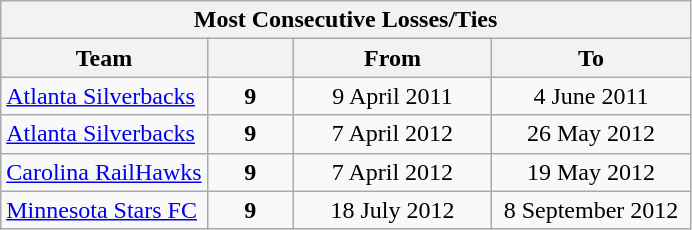<table class="wikitable" style="text-align: center;">
<tr>
<th colspan=4>Most Consecutive Losses/Ties</th>
</tr>
<tr>
<th>Team</th>
<th width=50></th>
<th width=125>From</th>
<th width=125>To</th>
</tr>
<tr>
<td align=left><a href='#'>Atlanta Silverbacks</a></td>
<td><strong>9</strong></td>
<td>9 April 2011</td>
<td>4 June 2011</td>
</tr>
<tr>
<td align=left><a href='#'>Atlanta Silverbacks</a></td>
<td><strong>9</strong></td>
<td>7 April 2012</td>
<td>26 May 2012</td>
</tr>
<tr>
<td align=left><a href='#'>Carolina RailHawks</a></td>
<td><strong>9</strong></td>
<td>7 April 2012</td>
<td>19 May 2012</td>
</tr>
<tr>
<td align=left><a href='#'>Minnesota Stars FC</a></td>
<td><strong>9</strong></td>
<td>18 July 2012</td>
<td>8 September 2012</td>
</tr>
</table>
